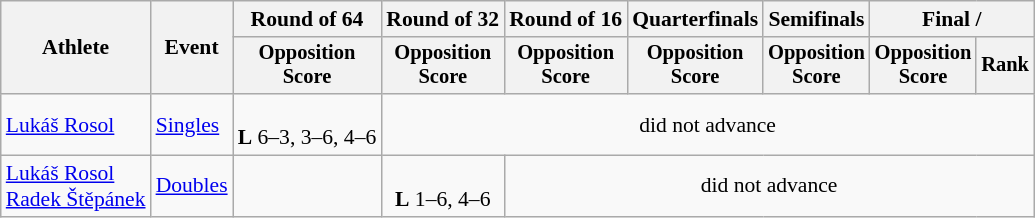<table class=wikitable style="font-size:90%">
<tr>
<th rowspan="2">Athlete</th>
<th rowspan="2">Event</th>
<th>Round of 64</th>
<th>Round of 32</th>
<th>Round of 16</th>
<th>Quarterfinals</th>
<th>Semifinals</th>
<th colspan=2>Final / </th>
</tr>
<tr style="font-size:95%">
<th>Opposition<br>Score</th>
<th>Opposition<br>Score</th>
<th>Opposition<br>Score</th>
<th>Opposition<br>Score</th>
<th>Opposition<br>Score</th>
<th>Opposition<br>Score</th>
<th>Rank</th>
</tr>
<tr align=center>
<td align=left><a href='#'>Lukáš Rosol</a></td>
<td align=left><a href='#'>Singles</a></td>
<td><br><strong>L</strong> 6–3, 3–6, 4–6</td>
<td colspan=6>did not advance</td>
</tr>
<tr align=center>
<td align=left><a href='#'>Lukáš Rosol</a><br><a href='#'>Radek Štěpánek</a></td>
<td align=left><a href='#'>Doubles</a></td>
<td></td>
<td><br><strong>L</strong> 1–6, 4–6</td>
<td colspan=5>did not advance</td>
</tr>
</table>
